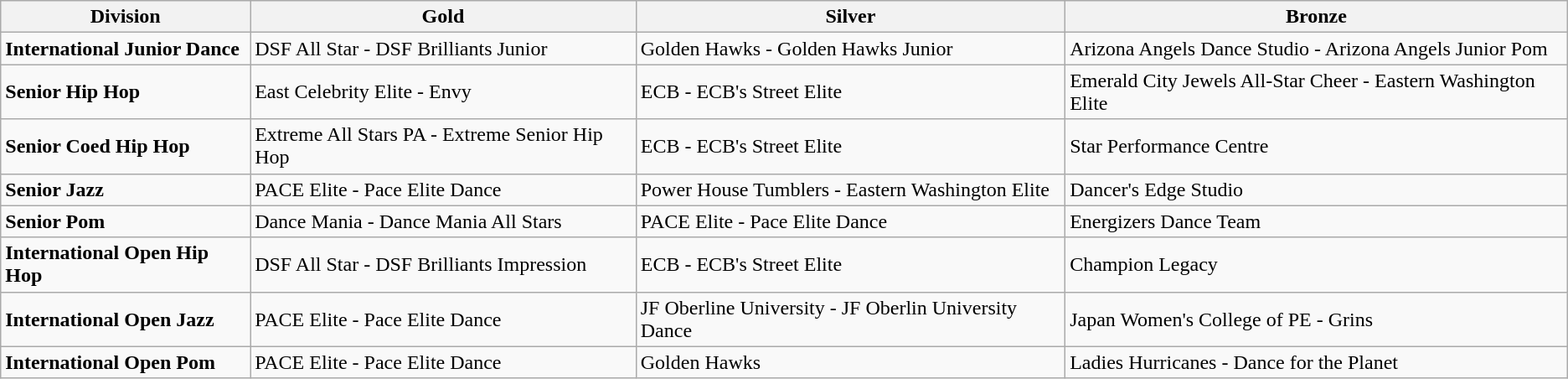<table class="wikitable">
<tr>
<th>Division</th>
<th>Gold</th>
<th>Silver</th>
<th>Bronze</th>
</tr>
<tr>
<td><strong>International Junior Dance</strong></td>
<td>DSF All Star - DSF Brilliants Junior</td>
<td>Golden Hawks - Golden Hawks Junior</td>
<td>Arizona Angels Dance Studio - Arizona Angels Junior Pom</td>
</tr>
<tr>
<td><strong>Senior Hip Hop</strong></td>
<td>East Celebrity Elite - Envy</td>
<td>ECB - ECB's Street Elite</td>
<td>Emerald City Jewels All-Star Cheer - Eastern Washington Elite</td>
</tr>
<tr>
<td><strong>Senior Coed Hip Hop</strong></td>
<td>Extreme All Stars PA - Extreme Senior Hip Hop</td>
<td>ECB - ECB's Street Elite</td>
<td>Star Performance Centre</td>
</tr>
<tr>
<td><strong>Senior Jazz</strong></td>
<td>PACE Elite - Pace Elite Dance</td>
<td>Power House Tumblers - Eastern Washington Elite</td>
<td>Dancer's Edge Studio</td>
</tr>
<tr>
<td><strong>Senior Pom</strong></td>
<td>Dance Mania - Dance Mania All Stars</td>
<td>PACE Elite - Pace Elite Dance</td>
<td>Energizers Dance Team</td>
</tr>
<tr>
<td><strong>International Open Hip Hop</strong></td>
<td>DSF All Star - DSF Brilliants Impression</td>
<td>ECB - ECB's Street Elite</td>
<td>Champion Legacy</td>
</tr>
<tr>
<td><strong>International Open Jazz</strong></td>
<td>PACE Elite - Pace Elite Dance</td>
<td>JF Oberline University - JF Oberlin University Dance</td>
<td>Japan Women's College of PE - Grins</td>
</tr>
<tr>
<td><strong>International Open Pom</strong></td>
<td>PACE Elite - Pace Elite Dance</td>
<td>Golden Hawks</td>
<td>Ladies Hurricanes - Dance for the Planet</td>
</tr>
</table>
